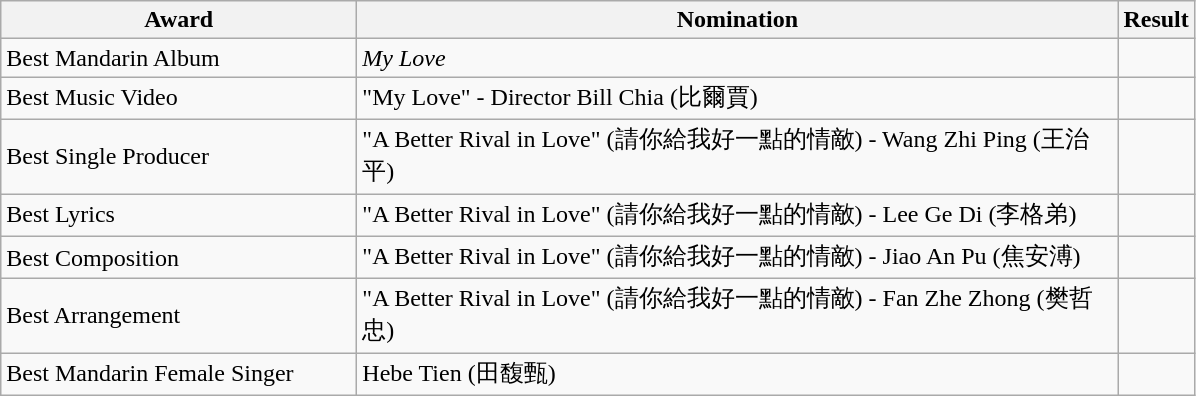<table class="wikitable">
<tr>
<th width="230">Award</th>
<th width="500">Nomination</th>
<th>Result</th>
</tr>
<tr>
<td>Best Mandarin Album</td>
<td><em>My Love</em></td>
<td></td>
</tr>
<tr>
<td>Best Music Video</td>
<td>"My Love" - Director Bill Chia (比爾賈)</td>
<td></td>
</tr>
<tr>
<td>Best Single Producer</td>
<td>"A Better Rival in Love" (請你給我好一點的情敵) - Wang Zhi Ping (王治平)</td>
<td></td>
</tr>
<tr>
<td>Best Lyrics</td>
<td>"A Better Rival in Love" (請你給我好一點的情敵) - Lee Ge Di (李格弟)</td>
<td></td>
</tr>
<tr>
<td>Best Composition</td>
<td>"A Better Rival in Love" (請你給我好一點的情敵) - Jiao An Pu (焦安溥)</td>
<td></td>
</tr>
<tr>
<td>Best Arrangement</td>
<td>"A Better Rival in Love" (請你給我好一點的情敵) - Fan Zhe Zhong (樊哲忠)</td>
<td></td>
</tr>
<tr>
<td>Best Mandarin Female Singer</td>
<td>Hebe Tien (田馥甄)</td>
<td></td>
</tr>
</table>
